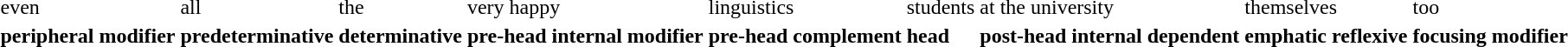<table>
<tr>
<td>even</td>
<td>all</td>
<td>the</td>
<td>very happy</td>
<td>linguistics</td>
<td>students</td>
<td>at the university</td>
<td>themselves</td>
<td>too</td>
</tr>
<tr>
<td><strong>peripheral modifier</strong></td>
<td><strong>predeterminative</strong></td>
<td><strong>determinative</strong></td>
<td><strong>pre-head internal modifier</strong></td>
<td><strong>pre-head complement</strong></td>
<td><strong>head</strong></td>
<td><strong>post-head internal dependent</strong></td>
<td><strong>emphatic reflexive</strong></td>
<td><strong>focusing modifier</strong></td>
</tr>
</table>
